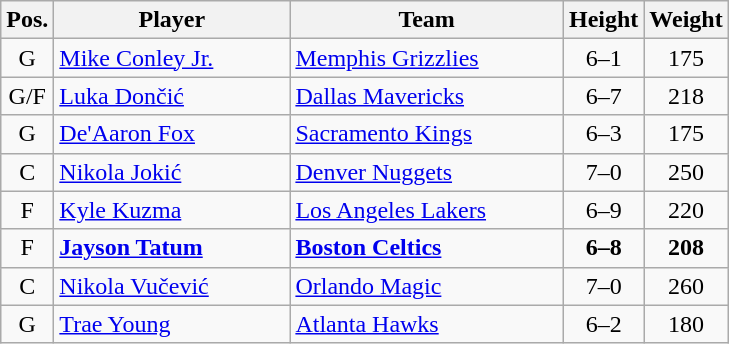<table class="wikitable">
<tr>
<th>Pos.</th>
<th style="width:150px;">Player</th>
<th style="width:175px;">Team</th>
<th>Height</th>
<th>Weight</th>
</tr>
<tr>
<td style="text-align:center;">G</td>
<td><a href='#'>Mike Conley Jr.</a></td>
<td><a href='#'>Memphis Grizzlies</a></td>
<td style="text-align:center;">6–1</td>
<td style="text-align:center;">175</td>
</tr>
<tr>
<td style="text-align:center;">G/F</td>
<td><a href='#'>Luka Dončić</a></td>
<td><a href='#'>Dallas Mavericks</a></td>
<td style="text-align:center;">6–7</td>
<td style="text-align:center;">218</td>
</tr>
<tr>
<td style="text-align:center;">G</td>
<td><a href='#'>De'Aaron Fox</a></td>
<td><a href='#'>Sacramento Kings</a></td>
<td style="text-align:center;">6–3</td>
<td style="text-align:center;">175</td>
</tr>
<tr>
<td style="text-align:center;">C</td>
<td><a href='#'>Nikola Jokić</a></td>
<td><a href='#'>Denver Nuggets</a></td>
<td style="text-align:center;">7–0</td>
<td style="text-align:center;">250</td>
</tr>
<tr>
<td style="text-align:center;">F</td>
<td><a href='#'>Kyle Kuzma</a></td>
<td><a href='#'>Los Angeles Lakers</a></td>
<td style="text-align:center;">6–9</td>
<td style="text-align:center;">220</td>
</tr>
<tr>
<td style="text-align:center;">F</td>
<td><strong><a href='#'>Jayson Tatum</a></strong></td>
<td><strong><a href='#'>Boston Celtics</a></strong></td>
<td style="text-align:center;"><strong>6–8</strong></td>
<td style="text-align:center;"><strong>208</strong></td>
</tr>
<tr>
<td style="text-align:center;">C</td>
<td><a href='#'>Nikola Vučević</a></td>
<td><a href='#'>Orlando Magic</a></td>
<td style="text-align:center;">7–0</td>
<td style="text-align:center;">260</td>
</tr>
<tr>
<td style="text-align:center;">G</td>
<td><a href='#'>Trae Young</a></td>
<td><a href='#'>Atlanta Hawks</a></td>
<td style="text-align:center;">6–2</td>
<td style="text-align:center;">180</td>
</tr>
</table>
